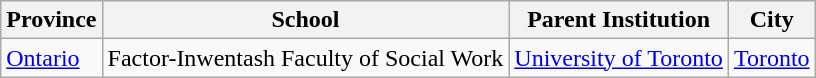<table class="wikitable">
<tr>
<th>Province</th>
<th>School</th>
<th>Parent Institution</th>
<th>City</th>
</tr>
<tr>
<td><a href='#'>Ontario</a></td>
<td>Factor-Inwentash Faculty of Social Work</td>
<td><a href='#'>University of Toronto</a></td>
<td><a href='#'>Toronto</a></td>
</tr>
</table>
